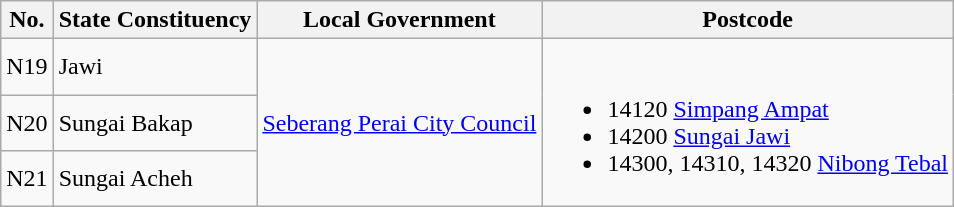<table class="wikitable">
<tr>
<th>No.</th>
<th>State Constituency</th>
<th>Local Government</th>
<th>Postcode</th>
</tr>
<tr>
<td>N19</td>
<td>Jawi</td>
<td rowspan="3"><a href='#'>Seberang Perai City Council</a></td>
<td rowspan="3"><br><ul><li>14120 <a href='#'>Simpang Ampat</a></li><li>14200 <a href='#'>Sungai Jawi</a></li><li>14300, 14310, 14320 <a href='#'>Nibong Tebal</a></li></ul></td>
</tr>
<tr>
<td>N20</td>
<td>Sungai Bakap</td>
</tr>
<tr>
<td>N21</td>
<td>Sungai Acheh</td>
</tr>
</table>
